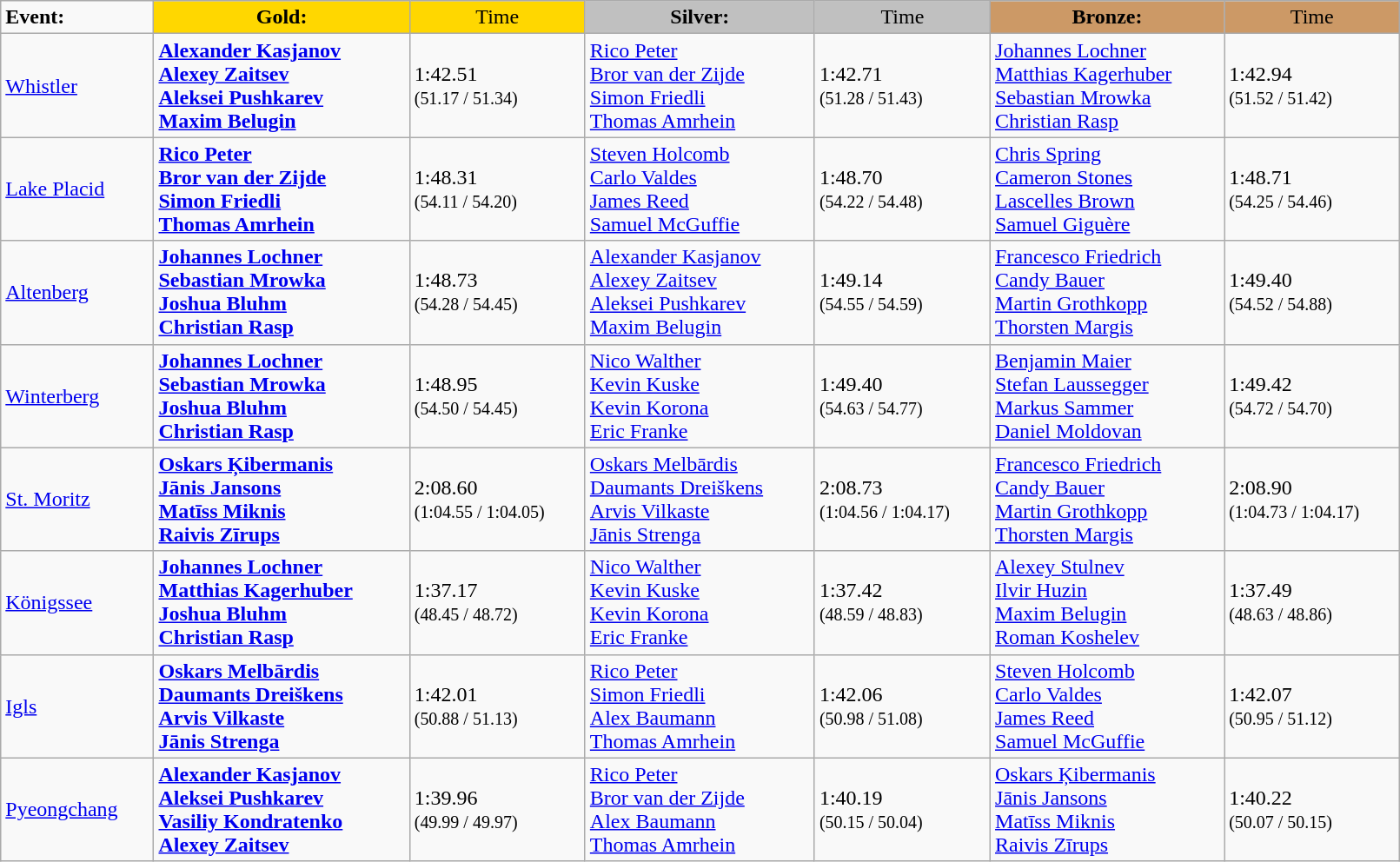<table class="wikitable" style="width:85%;">
<tr>
<td><strong>Event:</strong></td>
<td !  style="text-align:center; background:gold;"><strong>Gold:</strong></td>
<td !  style="text-align:center; background:gold;">Time</td>
<td !  style="text-align:center; background:silver;"><strong>Silver:</strong></td>
<td !  style="text-align:center; background:silver;">Time</td>
<td !  style="text-align:center; background:#c96;"><strong>Bronze:</strong></td>
<td !  style="text-align:center; background:#c96;">Time</td>
</tr>
<tr>
<td> <a href='#'>Whistler</a></td>
<td><strong><a href='#'>Alexander Kasjanov</a></strong><br><strong><a href='#'>Alexey Zaitsev</a></strong><br><strong><a href='#'>Aleksei Pushkarev</a></strong><br><strong><a href='#'>Maxim Belugin</a></strong><br><small><strong></strong></small></td>
<td>1:42.51<br><small>(51.17 / 51.34)</small></td>
<td><a href='#'>Rico Peter</a><br><a href='#'>Bror van der Zijde</a><br><a href='#'>Simon Friedli</a><br><a href='#'>Thomas Amrhein</a><br><small></small></td>
<td>1:42.71<br><small>(51.28 / 51.43)</small></td>
<td><a href='#'>Johannes Lochner</a><br><a href='#'>Matthias Kagerhuber</a><br><a href='#'>Sebastian Mrowka</a><br><a href='#'>Christian Rasp</a><br><small></small></td>
<td>1:42.94<br><small>(51.52 / 51.42)</small></td>
</tr>
<tr>
<td> <a href='#'>Lake Placid</a></td>
<td><strong><a href='#'>Rico Peter</a><br><a href='#'>Bror van der Zijde</a><br><a href='#'>Simon Friedli</a><br><a href='#'>Thomas Amrhein</a></strong><br><small><strong></strong></small></td>
<td>1:48.31<br><small>(54.11 / 54.20)</small></td>
<td><a href='#'>Steven Holcomb</a><br><a href='#'>Carlo Valdes</a><br><a href='#'>James Reed</a><br><a href='#'>Samuel McGuffie</a><br><small></small></td>
<td>1:48.70<br><small>(54.22 / 54.48)</small></td>
<td><a href='#'>Chris Spring</a><br><a href='#'>Cameron Stones</a><br><a href='#'>Lascelles Brown</a><br><a href='#'>Samuel Giguère</a><br><small></small></td>
<td>1:48.71<br><small>(54.25 / 54.46)</small></td>
</tr>
<tr>
<td> <a href='#'>Altenberg</a></td>
<td><strong><a href='#'>Johannes Lochner</a><br><a href='#'>Sebastian Mrowka</a><br><a href='#'>Joshua Bluhm</a><br><a href='#'>Christian Rasp</a></strong><br><small><strong></strong></small></td>
<td>1:48.73<br><small>(54.28 / 54.45)</small></td>
<td><a href='#'>Alexander Kasjanov</a><br><a href='#'>Alexey Zaitsev</a><br><a href='#'>Aleksei Pushkarev</a><br><a href='#'>Maxim Belugin</a><br><small></small></td>
<td>1:49.14<br><small>(54.55 / 54.59)</small></td>
<td><a href='#'>Francesco Friedrich</a><br><a href='#'>Candy Bauer</a><br><a href='#'>Martin Grothkopp</a><br><a href='#'>Thorsten Margis</a><br><small></small></td>
<td>1:49.40<br><small>(54.52 / 54.88)</small></td>
</tr>
<tr>
<td> <a href='#'>Winterberg</a></td>
<td><strong><a href='#'>Johannes Lochner</a><br><a href='#'>Sebastian Mrowka</a><br><a href='#'>Joshua Bluhm</a><br><a href='#'>Christian Rasp</a></strong><br><small><strong></strong></small></td>
<td>1:48.95<br><small>(54.50 / 54.45)</small></td>
<td><a href='#'>Nico Walther</a><br><a href='#'>Kevin Kuske</a><br><a href='#'>Kevin Korona</a><br><a href='#'>Eric Franke</a><br><small></small></td>
<td>1:49.40<br><small>(54.63 / 54.77)</small></td>
<td><a href='#'>Benjamin Maier</a><br><a href='#'>Stefan Laussegger</a><br><a href='#'>Markus Sammer</a><br><a href='#'>Daniel Moldovan</a><br><small></small></td>
<td>1:49.42<br><small>(54.72 / 54.70)</small></td>
</tr>
<tr>
<td> <a href='#'>St. Moritz</a></td>
<td><strong><a href='#'>Oskars Ķibermanis</a><br><a href='#'>Jānis Jansons</a><br><a href='#'>Matīss Miknis</a><br><a href='#'>Raivis Zīrups</a></strong><br><small><strong></strong></small></td>
<td>2:08.60<br><small>(1:04.55 / 1:04.05)</small></td>
<td><a href='#'>Oskars Melbārdis</a><br><a href='#'>Daumants Dreiškens</a><br><a href='#'>Arvis Vilkaste</a><br><a href='#'>Jānis Strenga</a><br><small></small></td>
<td>2:08.73<br><small>(1:04.56 / 1:04.17)</small></td>
<td><a href='#'>Francesco Friedrich</a><br><a href='#'>Candy Bauer</a><br><a href='#'>Martin Grothkopp</a><br><a href='#'>Thorsten Margis</a><br><small></small></td>
<td>2:08.90<br><small>(1:04.73 / 1:04.17)</small></td>
</tr>
<tr>
<td> <a href='#'>Königssee</a></td>
<td><strong><a href='#'>Johannes Lochner</a><br><a href='#'>Matthias Kagerhuber</a><br><a href='#'>Joshua Bluhm</a><br><a href='#'>Christian Rasp</a></strong><br><small><strong></strong></small></td>
<td>1:37.17<br><small>(48.45  / 48.72)</small></td>
<td><a href='#'>Nico Walther</a><br><a href='#'>Kevin Kuske</a><br><a href='#'>Kevin Korona</a><br><a href='#'>Eric Franke</a><br><small></small></td>
<td>1:37.42<br><small>(48.59   / 48.83)</small></td>
<td><a href='#'>Alexey Stulnev</a><br><a href='#'>Ilvir Huzin</a><br><a href='#'>Maxim Belugin</a><br><a href='#'>Roman Koshelev</a><br><small></small></td>
<td>1:37.49<br><small>(48.63  / 48.86)</small></td>
</tr>
<tr>
<td> <a href='#'>Igls</a></td>
<td><strong><a href='#'>Oskars Melbārdis</a><br><a href='#'>Daumants Dreiškens</a><br><a href='#'>Arvis Vilkaste</a><br><a href='#'>Jānis Strenga</a></strong><br><small><strong></strong></small></td>
<td>1:42.01<br><small>(50.88 / 51.13)</small></td>
<td><a href='#'>Rico Peter</a><br><a href='#'>Simon Friedli</a><br><a href='#'>Alex Baumann</a><br><a href='#'>Thomas Amrhein</a><br><small></small></td>
<td>1:42.06<br><small>(50.98 / 51.08)</small></td>
<td><a href='#'>Steven Holcomb</a><br><a href='#'>Carlo Valdes</a><br><a href='#'>James Reed</a><br><a href='#'>Samuel McGuffie</a><br><small></small></td>
<td>1:42.07<br><small>(50.95 / 51.12)</small></td>
</tr>
<tr>
<td> <a href='#'>Pyeongchang</a></td>
<td><strong><a href='#'>Alexander Kasjanov</a></strong><br><strong><a href='#'>Aleksei Pushkarev</a></strong><br><strong><a href='#'>Vasiliy Kondratenko</a></strong><br><strong><a href='#'>Alexey Zaitsev</a></strong><br><small><strong></strong></small></td>
<td>1:39.96<br><small>(49.99 / 49.97)</small></td>
<td><a href='#'>Rico Peter</a><br><a href='#'>Bror van der Zijde</a><br><a href='#'>Alex Baumann</a><br><a href='#'>Thomas Amrhein</a><br><small></small></td>
<td>1:40.19<br><small>(50.15 / 50.04)</small></td>
<td><a href='#'>Oskars Ķibermanis</a><br><a href='#'>Jānis Jansons</a><br><a href='#'>Matīss Miknis</a><br><a href='#'>Raivis Zīrups</a><br><small></small></td>
<td>1:40.22<br><small>(50.07 / 50.15)</small></td>
</tr>
</table>
